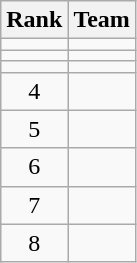<table class="wikitable">
<tr>
<th>Rank</th>
<th>Team</th>
</tr>
<tr>
<td align=center></td>
<td></td>
</tr>
<tr>
<td align=center></td>
<td></td>
</tr>
<tr>
<td align=center></td>
<td></td>
</tr>
<tr>
<td align=center>4</td>
<td></td>
</tr>
<tr>
<td align=center>5</td>
<td></td>
</tr>
<tr>
<td align=center>6</td>
<td></td>
</tr>
<tr>
<td align=center>7</td>
<td></td>
</tr>
<tr>
<td align=center>8</td>
<td></td>
</tr>
</table>
